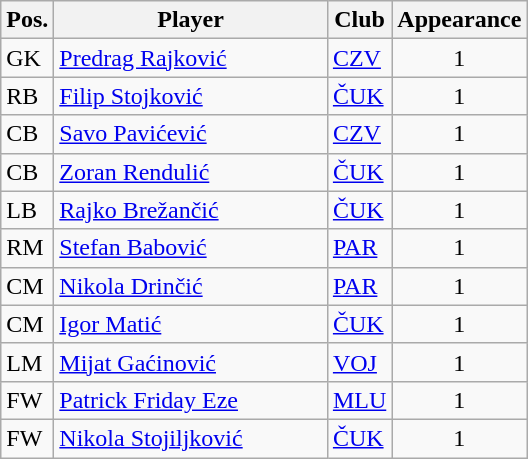<table class="wikitable">
<tr>
<th>Pos.</th>
<th width="175">Player</th>
<th>Club</th>
<th>Appearance</th>
</tr>
<tr>
<td>GK</td>
<td> <a href='#'>Predrag Rajković</a></td>
<td><a href='#'>CZV</a></td>
<td align="center">1</td>
</tr>
<tr>
<td>RB</td>
<td> <a href='#'>Filip Stojković</a></td>
<td><a href='#'>ČUK</a></td>
<td align="center">1</td>
</tr>
<tr>
<td>CB</td>
<td> <a href='#'>Savo Pavićević</a></td>
<td><a href='#'>CZV</a></td>
<td align="center">1</td>
</tr>
<tr>
<td>CB</td>
<td> <a href='#'>Zoran Rendulić</a></td>
<td><a href='#'>ČUK</a></td>
<td align="center">1</td>
</tr>
<tr>
<td>LB</td>
<td> <a href='#'>Rajko Brežančić</a></td>
<td><a href='#'>ČUK</a></td>
<td align="center">1</td>
</tr>
<tr>
<td>RM</td>
<td> <a href='#'>Stefan Babović</a></td>
<td><a href='#'>PAR</a></td>
<td align="center">1</td>
</tr>
<tr>
<td>CM</td>
<td> <a href='#'>Nikola Drinčić</a></td>
<td><a href='#'>PAR</a></td>
<td align="center">1</td>
</tr>
<tr>
<td>CM</td>
<td> <a href='#'>Igor Matić</a></td>
<td><a href='#'>ČUK</a></td>
<td align="center">1</td>
</tr>
<tr>
<td>LM</td>
<td> <a href='#'>Mijat Gaćinović</a></td>
<td><a href='#'>VOJ</a></td>
<td align="center">1</td>
</tr>
<tr>
<td>FW</td>
<td> <a href='#'>Patrick Friday Eze</a></td>
<td><a href='#'>MLU</a></td>
<td align="center">1</td>
</tr>
<tr>
<td>FW</td>
<td> <a href='#'>Nikola Stojiljković</a></td>
<td><a href='#'>ČUK</a></td>
<td align="center">1</td>
</tr>
</table>
